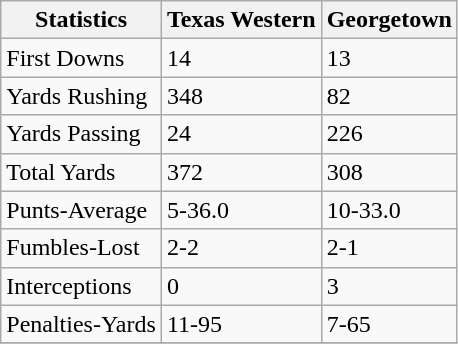<table class="wikitable">
<tr>
<th>Statistics</th>
<th>Texas Western</th>
<th>Georgetown</th>
</tr>
<tr>
<td>First Downs</td>
<td>14</td>
<td>13</td>
</tr>
<tr>
<td>Yards Rushing</td>
<td>348</td>
<td>82</td>
</tr>
<tr>
<td>Yards Passing</td>
<td>24</td>
<td>226</td>
</tr>
<tr>
<td>Total Yards</td>
<td>372</td>
<td>308</td>
</tr>
<tr>
<td>Punts-Average</td>
<td>5-36.0</td>
<td>10-33.0</td>
</tr>
<tr>
<td>Fumbles-Lost</td>
<td>2-2</td>
<td>2-1</td>
</tr>
<tr>
<td>Interceptions</td>
<td>0</td>
<td>3</td>
</tr>
<tr>
<td>Penalties-Yards</td>
<td>11-95</td>
<td>7-65</td>
</tr>
<tr>
</tr>
</table>
